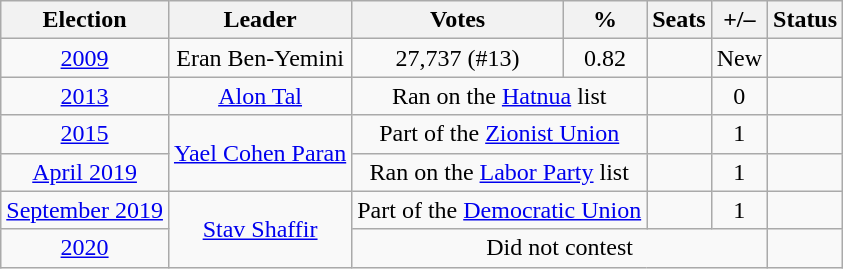<table class=wikitable style=text-align:center>
<tr>
<th>Election</th>
<th>Leader</th>
<th>Votes</th>
<th>%</th>
<th>Seats</th>
<th>+/–</th>
<th>Status</th>
</tr>
<tr>
<td><a href='#'>2009</a></td>
<td align=center>Eran Ben-Yemini</td>
<td>27,737 (#13)<br></td>
<td>0.82</td>
<td></td>
<td>New</td>
<td></td>
</tr>
<tr>
<td><a href='#'>2013</a></td>
<td><a href='#'>Alon Tal</a></td>
<td colspan=2>Ran on the <a href='#'>Hatnua</a> list</td>
<td></td>
<td> 0</td>
<td></td>
</tr>
<tr>
<td><a href='#'>2015</a></td>
<td rowspan=2><a href='#'>Yael Cohen Paran</a></td>
<td colspan=2>Part of the <a href='#'>Zionist Union</a></td>
<td></td>
<td> 1</td>
<td></td>
</tr>
<tr>
<td><a href='#'>April 2019</a></td>
<td colspan=2>Ran on the <a href='#'>Labor Party</a> list</td>
<td></td>
<td> 1</td>
<td></td>
</tr>
<tr>
<td><a href='#'>September 2019</a></td>
<td rowspan=2><a href='#'>Stav Shaffir</a></td>
<td colspan=2>Part of the <a href='#'>Democratic Union</a></td>
<td></td>
<td> 1</td>
<td></td>
</tr>
<tr>
<td><a href='#'>2020</a></td>
<td colspan="4">Did not contest</td>
<td></td>
</tr>
</table>
